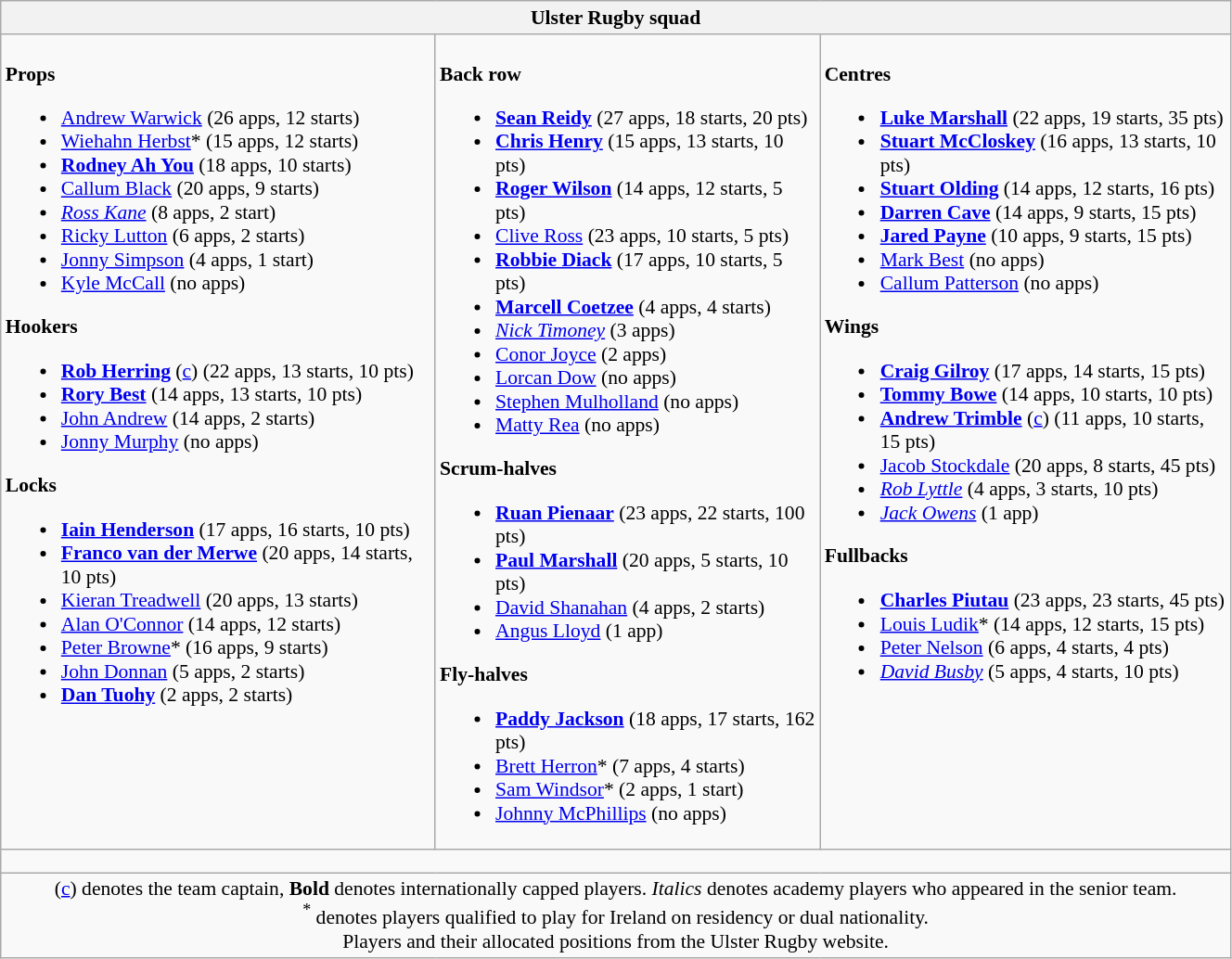<table class="wikitable" style="text-align:left; font-size:90%; width:70%">
<tr>
<th colspan="100%">Ulster Rugby squad</th>
</tr>
<tr valign="top">
<td><br><strong>Props</strong><ul><li> <a href='#'>Andrew Warwick</a> (26 apps, 12 starts)</li><li> <a href='#'>Wiehahn Herbst</a>* (15 apps, 12 starts)</li><li> <strong><a href='#'>Rodney Ah You</a></strong> (18 apps, 10 starts)</li><li> <a href='#'>Callum Black</a> (20 apps, 9 starts)</li><li> <em><a href='#'>Ross Kane</a></em> (8 apps, 2 start)</li><li> <a href='#'>Ricky Lutton</a> (6 apps, 2 starts)</li><li> <a href='#'>Jonny Simpson</a> (4 apps, 1 start)</li><li> <a href='#'>Kyle McCall</a> (no apps)</li></ul><strong>Hookers</strong><ul><li> <strong><a href='#'>Rob Herring</a></strong> (<a href='#'>c</a>) (22 apps, 13 starts, 10 pts)</li><li> <strong><a href='#'>Rory Best</a></strong> (14 apps, 13 starts, 10 pts)</li><li> <a href='#'>John Andrew</a> (14 apps, 2 starts)</li><li> <a href='#'>Jonny Murphy</a> (no apps)</li></ul><strong>Locks</strong><ul><li> <strong><a href='#'>Iain Henderson</a></strong> (17 apps, 16 starts, 10 pts)</li><li> <strong><a href='#'>Franco van der Merwe</a></strong> (20 apps, 14 starts, 10 pts)</li><li> <a href='#'>Kieran Treadwell</a> (20 apps, 13 starts)</li><li> <a href='#'>Alan O'Connor</a> (14 apps, 12 starts)</li><li> <a href='#'>Peter Browne</a>* (16 apps, 9 starts)</li><li> <a href='#'>John Donnan</a> (5 apps, 2 starts)</li><li> <strong><a href='#'>Dan Tuohy</a></strong> (2 apps, 2 starts)</li></ul></td>
<td><br><strong>Back row</strong><ul><li> <strong><a href='#'>Sean Reidy</a></strong> (27 apps, 18 starts, 20 pts)</li><li> <strong><a href='#'>Chris Henry</a></strong> (15 apps, 13 starts, 10 pts)</li><li> <strong><a href='#'>Roger Wilson</a></strong> (14 apps, 12 starts, 5 pts)</li><li> <a href='#'>Clive Ross</a> (23 apps, 10 starts, 5 pts)</li><li> <strong><a href='#'>Robbie Diack</a></strong> (17 apps, 10 starts, 5 pts)</li><li> <strong><a href='#'>Marcell Coetzee</a></strong> (4 apps, 4 starts)</li><li> <em><a href='#'>Nick Timoney</a></em> (3 apps)</li><li> <a href='#'>Conor Joyce</a> (2 apps)</li><li> <a href='#'>Lorcan Dow</a> (no apps)</li><li> <a href='#'>Stephen Mulholland</a> (no apps)</li><li> <a href='#'>Matty Rea</a> (no apps)</li></ul><strong>Scrum-halves</strong><ul><li> <strong><a href='#'>Ruan Pienaar</a></strong> (23 apps, 22 starts, 100 pts)</li><li> <strong><a href='#'>Paul Marshall</a></strong> (20 apps, 5 starts, 10 pts)</li><li> <a href='#'>David Shanahan</a> (4 apps, 2 starts)</li><li> <a href='#'>Angus Lloyd</a> (1 app)</li></ul><strong>Fly-halves</strong><ul><li> <strong><a href='#'>Paddy Jackson</a></strong> (18 apps, 17 starts, 162 pts)</li><li> <a href='#'>Brett Herron</a>* (7 apps, 4 starts)</li><li> <a href='#'>Sam Windsor</a>* (2 apps, 1 start)</li><li> <a href='#'>Johnny McPhillips</a> (no apps)</li></ul></td>
<td><br><strong>Centres</strong><ul><li> <strong><a href='#'>Luke Marshall</a></strong> (22 apps, 19 starts, 35 pts)</li><li> <strong><a href='#'>Stuart McCloskey</a></strong> (16 apps, 13 starts, 10 pts)</li><li> <strong><a href='#'>Stuart Olding</a></strong> (14 apps, 12 starts, 16 pts)</li><li> <strong><a href='#'>Darren Cave</a></strong> (14 apps, 9 starts, 15 pts)</li><li> <strong><a href='#'>Jared Payne</a></strong> (10 apps, 9 starts, 15 pts)</li><li> <a href='#'>Mark Best</a> (no apps)</li><li> <a href='#'>Callum Patterson</a> (no apps)</li></ul><strong>Wings</strong><ul><li> <strong><a href='#'>Craig Gilroy</a></strong> (17 apps, 14 starts, 15 pts)</li><li> <strong><a href='#'>Tommy Bowe</a></strong> (14 apps, 10 starts, 10 pts)</li><li> <strong><a href='#'>Andrew Trimble</a></strong> (<a href='#'>c</a>) (11 apps, 10 starts, 15 pts)</li><li> <a href='#'>Jacob Stockdale</a> (20 apps, 8 starts, 45 pts)</li><li> <em><a href='#'>Rob Lyttle</a></em> (4 apps, 3 starts, 10 pts)</li><li> <em><a href='#'>Jack Owens</a></em> (1 app)</li></ul><strong>Fullbacks</strong><ul><li> <strong><a href='#'>Charles Piutau</a></strong> (23 apps, 23 starts, 45 pts)</li><li> <a href='#'>Louis Ludik</a>* (14 apps, 12 starts, 15 pts)</li><li> <a href='#'>Peter Nelson</a> (6 apps, 4 starts, 4 pts)</li><li> <em><a href='#'>David Busby</a></em> (5 apps, 4 starts, 10 pts)</li></ul></td>
</tr>
<tr>
<td colspan="100%" style="height: 10px;"></td>
</tr>
<tr>
<td colspan="100%" style="text-align:center;">(<a href='#'>c</a>) denotes the team captain, <strong>Bold</strong> denotes internationally capped players. <em>Italics</em> denotes academy players who appeared in the senior team.<br> <sup>*</sup> denotes players qualified to play for Ireland on residency or dual nationality. <br> Players and their allocated positions from the Ulster Rugby website.</td>
</tr>
</table>
